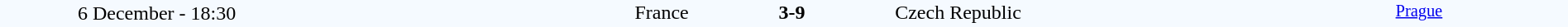<table style="width: 100%; background:#F5FAFF;" cellspacing="0">
<tr>
<td align=center rowspan=3 width=20%>6 December - 18:30</td>
</tr>
<tr>
<td width=24% align=right>France </td>
<td align=center width=13%><strong>3-9</strong></td>
<td width=24%> Czech Republic</td>
<td style=font-size:85% rowspan=3 valign=top align=center><a href='#'>Prague</a></td>
</tr>
<tr style=font-size:85%>
<td align=right valign=top></td>
<td></td>
<td></td>
</tr>
</table>
